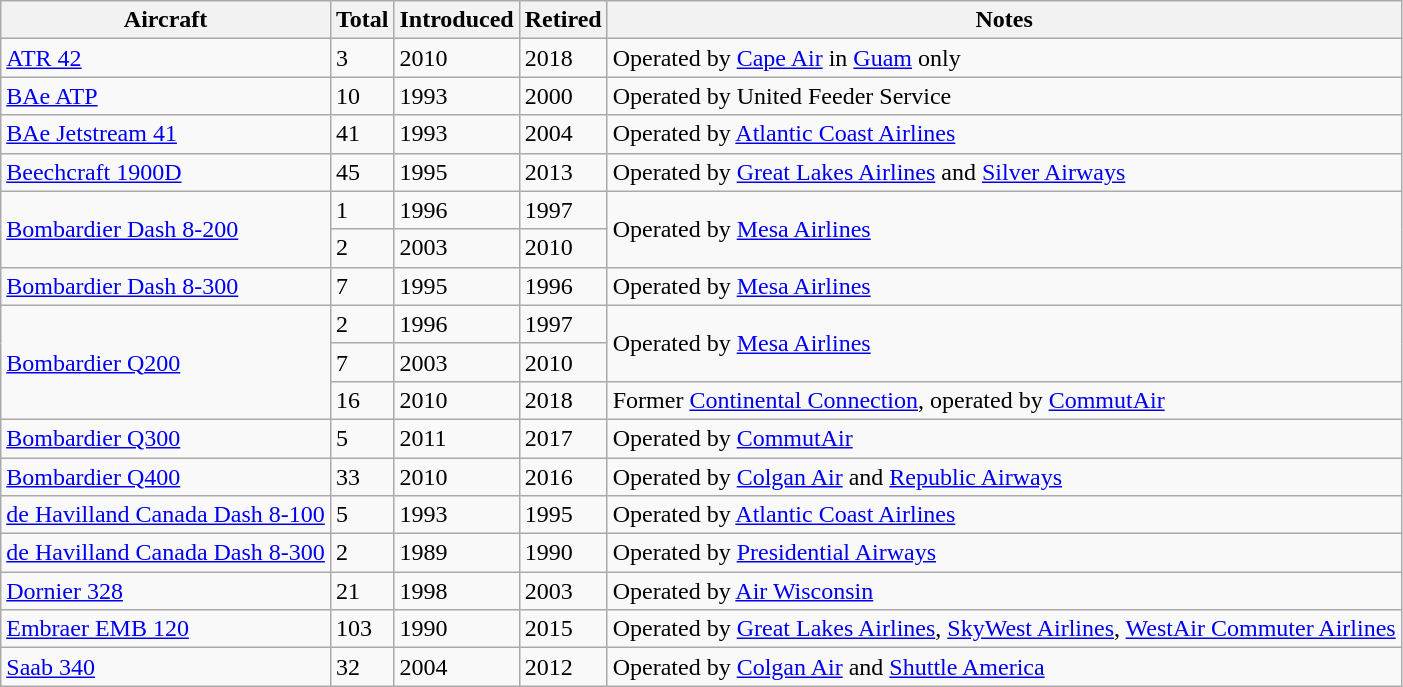<table class="wikitable">
<tr>
<th>Aircraft</th>
<th>Total</th>
<th>Introduced</th>
<th>Retired</th>
<th>Notes</th>
</tr>
<tr>
<td><a href='#'>ATR 42</a></td>
<td>3</td>
<td>2010</td>
<td>2018</td>
<td>Operated by <a href='#'>Cape Air</a> in <a href='#'>Guam</a> only</td>
</tr>
<tr>
<td><a href='#'>BAe ATP</a></td>
<td>10</td>
<td>1993</td>
<td>2000</td>
<td>Operated by United Feeder Service</td>
</tr>
<tr>
<td><a href='#'>BAe Jetstream 41</a></td>
<td>41</td>
<td>1993</td>
<td>2004</td>
<td>Operated by <a href='#'>Atlantic Coast Airlines</a></td>
</tr>
<tr>
<td><a href='#'>Beechcraft 1900D</a></td>
<td>45</td>
<td>1995</td>
<td>2013</td>
<td>Operated by <a href='#'>Great Lakes Airlines</a> and <a href='#'>Silver Airways</a></td>
</tr>
<tr>
<td rowspan=2><a href='#'>Bombardier Dash 8-200</a></td>
<td>1</td>
<td>1996</td>
<td>1997</td>
<td rowspan=2>Operated by <a href='#'>Mesa Airlines</a></td>
</tr>
<tr>
<td>2</td>
<td>2003</td>
<td>2010</td>
</tr>
<tr>
<td><a href='#'>Bombardier Dash 8-300</a></td>
<td>7</td>
<td>1995</td>
<td>1996</td>
<td>Operated by <a href='#'>Mesa Airlines</a></td>
</tr>
<tr>
<td rowspan=3><a href='#'>Bombardier Q200</a></td>
<td>2</td>
<td>1996</td>
<td>1997</td>
<td rowspan=2>Operated by <a href='#'>Mesa Airlines</a></td>
</tr>
<tr>
<td>7</td>
<td>2003</td>
<td>2010</td>
</tr>
<tr>
<td>16</td>
<td>2010</td>
<td>2018</td>
<td>Former <a href='#'>Continental Connection</a>, operated by <a href='#'>CommutAir</a></td>
</tr>
<tr>
<td><a href='#'>Bombardier Q300</a></td>
<td>5</td>
<td>2011</td>
<td>2017</td>
<td>Operated by <a href='#'>CommutAir</a></td>
</tr>
<tr>
<td><a href='#'>Bombardier Q400</a></td>
<td>33</td>
<td>2010</td>
<td>2016</td>
<td>Operated by <a href='#'>Colgan Air</a> and <a href='#'>Republic Airways</a></td>
</tr>
<tr>
<td><a href='#'>de Havilland Canada Dash 8-100</a></td>
<td>5</td>
<td>1993</td>
<td>1995</td>
<td>Operated by <a href='#'>Atlantic Coast Airlines</a></td>
</tr>
<tr>
<td><a href='#'>de Havilland Canada Dash 8-300</a></td>
<td>2</td>
<td>1989</td>
<td>1990</td>
<td>Operated by <a href='#'>Presidential Airways</a></td>
</tr>
<tr>
<td><a href='#'>Dornier 328</a></td>
<td>21</td>
<td>1998</td>
<td>2003</td>
<td>Operated by <a href='#'>Air Wisconsin</a></td>
</tr>
<tr>
<td><a href='#'>Embraer EMB 120</a></td>
<td>103</td>
<td>1990</td>
<td>2015</td>
<td>Operated by <a href='#'>Great Lakes Airlines</a>, <a href='#'>SkyWest Airlines</a>, <a href='#'>WestAir Commuter Airlines</a></td>
</tr>
<tr>
<td><a href='#'>Saab 340</a></td>
<td>32</td>
<td>2004</td>
<td>2012</td>
<td>Operated by <a href='#'>Colgan Air</a> and <a href='#'>Shuttle America</a></td>
</tr>
</table>
